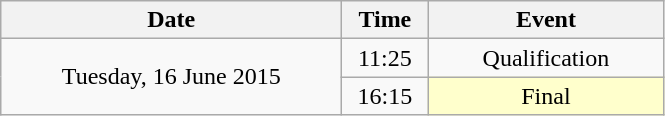<table class = "wikitable" style="text-align:center;">
<tr>
<th width=220>Date</th>
<th width=50>Time</th>
<th width=150>Event</th>
</tr>
<tr>
<td rowspan=2>Tuesday, 16 June 2015</td>
<td>11:25</td>
<td>Qualification</td>
</tr>
<tr>
<td>16:15</td>
<td bgcolor=ffffcc>Final</td>
</tr>
</table>
